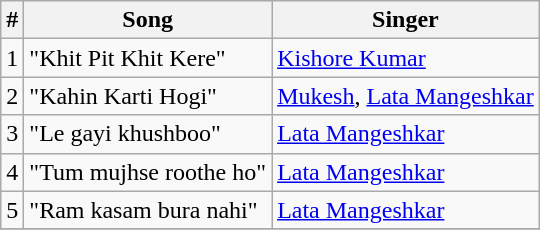<table class="wikitable">
<tr>
<th>#</th>
<th>Song</th>
<th>Singer</th>
</tr>
<tr>
<td>1</td>
<td>"Khit Pit Khit Kere"</td>
<td><a href='#'>Kishore Kumar</a></td>
</tr>
<tr>
<td>2</td>
<td>"Kahin Karti Hogi"</td>
<td><a href='#'>Mukesh</a>, <a href='#'>Lata Mangeshkar</a></td>
</tr>
<tr>
<td>3</td>
<td>"Le gayi khushboo"</td>
<td><a href='#'>Lata Mangeshkar</a></td>
</tr>
<tr>
<td>4</td>
<td>"Tum mujhse roothe ho"</td>
<td><a href='#'>Lata Mangeshkar</a></td>
</tr>
<tr>
<td>5</td>
<td>"Ram kasam bura nahi"</td>
<td><a href='#'>Lata Mangeshkar</a></td>
</tr>
<tr>
</tr>
</table>
